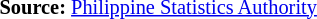<table style="font-size:85%;" '|>
<tr>
<td><br><p>
<strong>Source:</strong> <a href='#'>Philippine Statistics Authority</a>
</p></td>
</tr>
</table>
